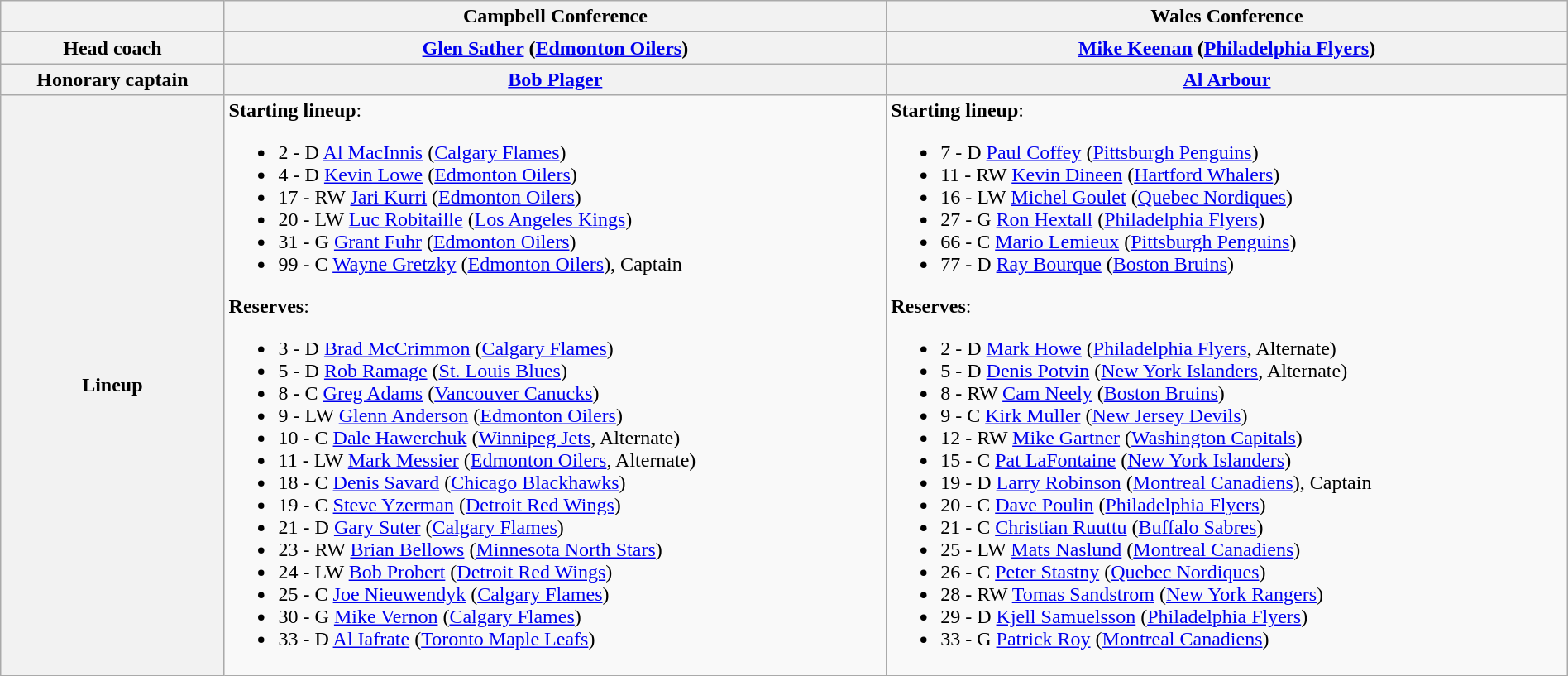<table class="wikitable" style="width:100%">
<tr>
<th></th>
<th>Campbell Conference</th>
<th>Wales Conference</th>
</tr>
<tr>
<th>Head coach</th>
<th> <a href='#'>Glen Sather</a> (<a href='#'>Edmonton Oilers</a>)</th>
<th> <a href='#'>Mike Keenan</a> (<a href='#'>Philadelphia Flyers</a>)</th>
</tr>
<tr>
<th>Honorary captain</th>
<th> <a href='#'>Bob Plager</a><br></th>
<th> <a href='#'>Al Arbour</a></th>
</tr>
<tr>
<th>Lineup</th>
<td><strong>Starting lineup</strong>:<br><ul><li> 2 - D <a href='#'>Al MacInnis</a> (<a href='#'>Calgary Flames</a>)</li><li> 4 - D <a href='#'>Kevin Lowe</a> (<a href='#'>Edmonton Oilers</a>)</li><li> 17 - RW <a href='#'>Jari Kurri</a> (<a href='#'>Edmonton Oilers</a>)</li><li> 20 - LW <a href='#'>Luc Robitaille</a> (<a href='#'>Los Angeles Kings</a>)</li><li> 31 - G <a href='#'>Grant Fuhr</a> (<a href='#'>Edmonton Oilers</a>)</li><li> 99 - C <a href='#'>Wayne Gretzky</a> (<a href='#'>Edmonton Oilers</a>), Captain</li></ul><strong>Reserves</strong>:<ul><li> 3 - D <a href='#'>Brad McCrimmon</a> (<a href='#'>Calgary Flames</a>)</li><li> 5 - D <a href='#'>Rob Ramage</a> (<a href='#'>St. Louis Blues</a>)</li><li> 8 - C <a href='#'>Greg Adams</a> (<a href='#'>Vancouver Canucks</a>)</li><li> 9 - LW <a href='#'>Glenn Anderson</a> (<a href='#'>Edmonton Oilers</a>)</li><li> 10 - C <a href='#'>Dale Hawerchuk</a> (<a href='#'>Winnipeg Jets</a>, Alternate)</li><li> 11 - LW <a href='#'>Mark Messier</a> (<a href='#'>Edmonton Oilers</a>, Alternate)</li><li> 18 - C <a href='#'>Denis Savard</a> (<a href='#'>Chicago Blackhawks</a>)</li><li> 19 - C <a href='#'>Steve Yzerman</a> (<a href='#'>Detroit Red Wings</a>)</li><li> 21 - D <a href='#'>Gary Suter</a> (<a href='#'>Calgary Flames</a>)</li><li> 23 - RW <a href='#'>Brian Bellows</a> (<a href='#'>Minnesota North Stars</a>)</li><li> 24 - LW <a href='#'>Bob Probert</a> (<a href='#'>Detroit Red Wings</a>)</li><li> 25 - C <a href='#'>Joe Nieuwendyk</a> (<a href='#'>Calgary Flames</a>)</li><li> 30 - G <a href='#'>Mike Vernon</a> (<a href='#'>Calgary Flames</a>)</li><li> 33 - D <a href='#'>Al Iafrate</a> (<a href='#'>Toronto Maple Leafs</a>)</li></ul></td>
<td><strong>Starting lineup</strong>:<br><ul><li> 7 - D <a href='#'>Paul Coffey</a> (<a href='#'>Pittsburgh Penguins</a>)</li><li> 11 - RW <a href='#'>Kevin Dineen</a> (<a href='#'>Hartford Whalers</a>)</li><li> 16 - LW <a href='#'>Michel Goulet</a> (<a href='#'>Quebec Nordiques</a>)</li><li> 27 - G <a href='#'>Ron Hextall</a> (<a href='#'>Philadelphia Flyers</a>)</li><li> 66 - C <a href='#'>Mario Lemieux</a> (<a href='#'>Pittsburgh Penguins</a>)</li><li> 77 - D <a href='#'>Ray Bourque</a> (<a href='#'>Boston Bruins</a>)</li></ul><strong>Reserves</strong>:<ul><li> 2 - D <a href='#'>Mark Howe</a> (<a href='#'>Philadelphia Flyers</a>, Alternate)</li><li> 5 - D <a href='#'>Denis Potvin</a> (<a href='#'>New York Islanders</a>, Alternate)</li><li> 8 - RW <a href='#'>Cam Neely</a> (<a href='#'>Boston Bruins</a>)</li><li> 9 - C <a href='#'>Kirk Muller</a> (<a href='#'>New Jersey Devils</a>)</li><li> 12 - RW <a href='#'>Mike Gartner</a> (<a href='#'>Washington Capitals</a>)</li><li> 15 - C <a href='#'>Pat LaFontaine</a> (<a href='#'>New York Islanders</a>)</li><li> 19 - D <a href='#'>Larry Robinson</a> (<a href='#'>Montreal Canadiens</a>), Captain</li><li> 20 - C <a href='#'>Dave Poulin</a> (<a href='#'>Philadelphia Flyers</a>)</li><li> 21 - C <a href='#'>Christian Ruuttu</a> (<a href='#'>Buffalo Sabres</a>)</li><li> 25 - LW <a href='#'>Mats Naslund</a> (<a href='#'>Montreal Canadiens</a>)</li><li> 26 - C <a href='#'>Peter Stastny</a> (<a href='#'>Quebec Nordiques</a>)</li><li> 28 - RW <a href='#'>Tomas Sandstrom</a> (<a href='#'>New York Rangers</a>)</li><li> 29 - D <a href='#'>Kjell Samuelsson</a> (<a href='#'>Philadelphia Flyers</a>)</li><li> 33 - G <a href='#'>Patrick Roy</a> (<a href='#'>Montreal Canadiens</a>)</li></ul></td>
</tr>
</table>
